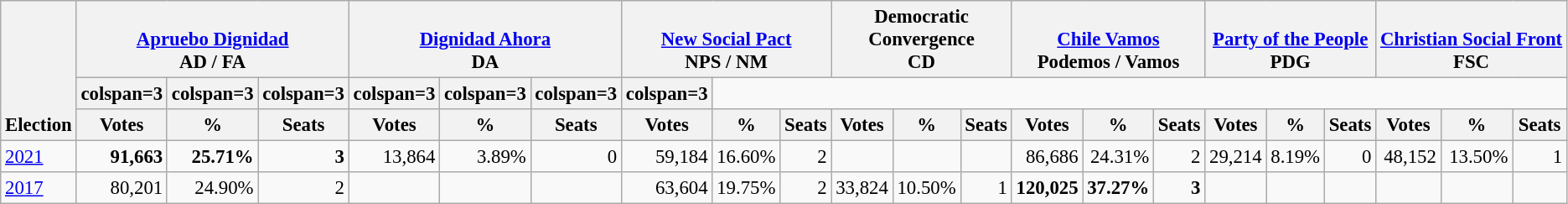<table class="wikitable" border="1" style="font-size:95%; text-align:right;">
<tr>
<th style="text-align:left;" valign=bottom rowspan=3>Election</th>
<th valign=bottom colspan=3><a href='#'>Apruebo Dignidad</a><br>AD / FA</th>
<th valign=bottom colspan=3><a href='#'>Dignidad Ahora</a><br>DA</th>
<th valign=bottom colspan=3><a href='#'>New Social Pact</a><br>NPS / NM</th>
<th valign=bottom colspan=3>Democratic<br>Convergence<br>CD</th>
<th valign=bottom colspan=3><a href='#'>Chile Vamos</a><br>Podemos / Vamos</th>
<th valign=bottom colspan=3><a href='#'>Party of the People</a><br>PDG</th>
<th valign=bottom colspan=3><a href='#'>Christian Social Front</a><br>FSC</th>
</tr>
<tr>
<th>colspan=3 </th>
<th>colspan=3 </th>
<th>colspan=3 </th>
<th>colspan=3 </th>
<th>colspan=3 </th>
<th>colspan=3 </th>
<th>colspan=3 </th>
</tr>
<tr>
<th>Votes</th>
<th>%</th>
<th>Seats</th>
<th>Votes</th>
<th>%</th>
<th>Seats</th>
<th>Votes</th>
<th>%</th>
<th>Seats</th>
<th>Votes</th>
<th>%</th>
<th>Seats</th>
<th>Votes</th>
<th>%</th>
<th>Seats</th>
<th>Votes</th>
<th>%</th>
<th>Seats</th>
<th>Votes</th>
<th>%</th>
<th>Seats</th>
</tr>
<tr>
<td align=left><a href='#'>2021</a></td>
<td><strong>91,663</strong></td>
<td><strong>25.71%</strong></td>
<td><strong>3</strong></td>
<td>13,864</td>
<td>3.89%</td>
<td>0</td>
<td>59,184</td>
<td>16.60%</td>
<td>2</td>
<td></td>
<td></td>
<td></td>
<td>86,686</td>
<td>24.31%</td>
<td>2</td>
<td>29,214</td>
<td>8.19%</td>
<td>0</td>
<td>48,152</td>
<td>13.50%</td>
<td>1</td>
</tr>
<tr>
<td align=left><a href='#'>2017</a></td>
<td>80,201</td>
<td>24.90%</td>
<td>2</td>
<td></td>
<td></td>
<td></td>
<td>63,604</td>
<td>19.75%</td>
<td>2</td>
<td>33,824</td>
<td>10.50%</td>
<td>1</td>
<td><strong>120,025</strong></td>
<td><strong>37.27%</strong></td>
<td><strong>3</strong></td>
<td></td>
<td></td>
<td></td>
<td></td>
<td></td>
<td></td>
</tr>
</table>
